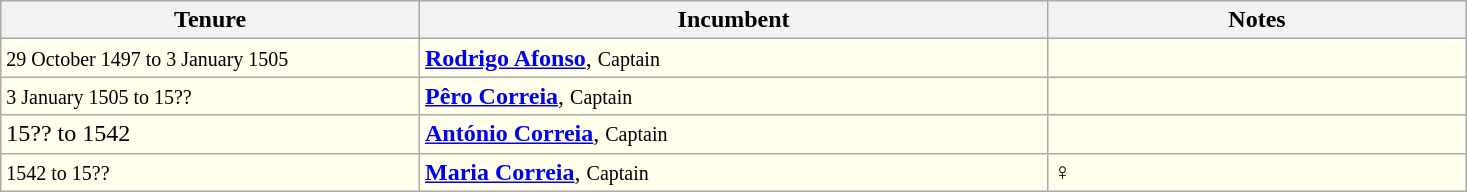<table class="wikitable">
<tr align=left>
<th width="20%">Tenure</th>
<th width="30%">Incumbent</th>
<th width="20%">Notes</th>
</tr>
<tr valign=top bgcolor="#ffffec">
<td><small>29 October 1497 to 3 January 1505</small></td>
<td><strong><a href='#'>Rodrigo Afonso</a></strong>, <small>Captain</small></td>
<td></td>
</tr>
<tr valign=top bgcolor="#ffffec">
<td><small>3 January 1505 to 15??</small></td>
<td><strong><a href='#'>Pêro Correia</a></strong>, <small>Captain</small></td>
<td></td>
</tr>
<tr valign=top bgcolor="#ffffec">
<td>15?? to 1542</td>
<td><strong><a href='#'>António Correia</a></strong>, <small>Captain</small></td>
<td></td>
</tr>
<tr valign=top bgcolor="#ffffec">
<td><small>1542 to 15??</small></td>
<td><strong><a href='#'>Maria Correia</a></strong>, <small>Captain</small></td>
<td>♀</td>
</tr>
</table>
